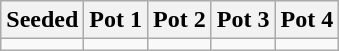<table class="wikitable">
<tr>
<th>Seeded</th>
<th>Pot 1</th>
<th>Pot 2</th>
<th>Pot 3</th>
<th>Pot 4</th>
</tr>
<tr>
<td></td>
<td></td>
<td></td>
<td></td>
<td></td>
</tr>
</table>
